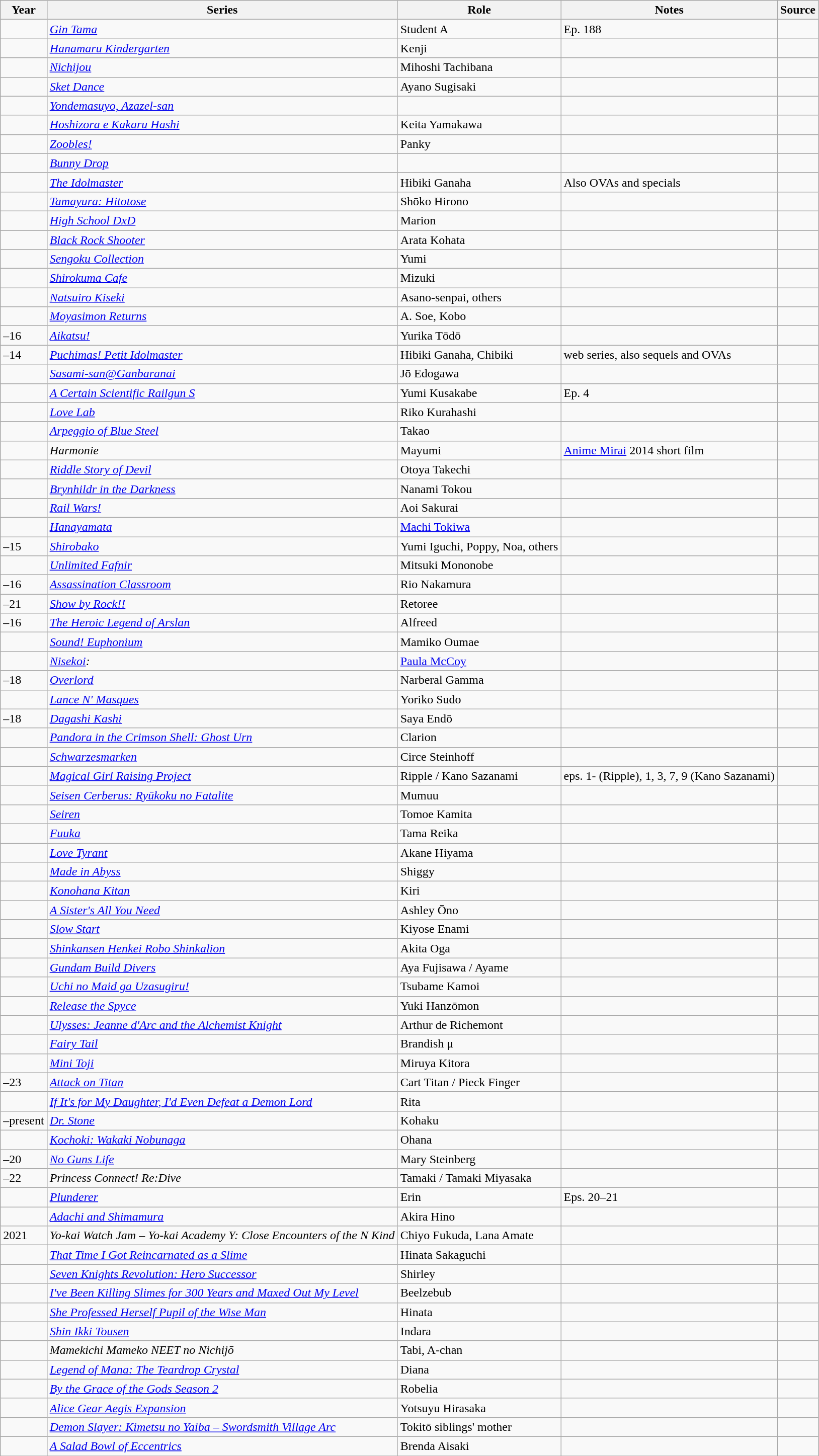<table class="wikitable sortable plainrowheaders">
<tr>
<th>Year</th>
<th>Series</th>
<th>Role</th>
<th class="unsortable">Notes</th>
<th class="unsortable">Source</th>
</tr>
<tr>
<td></td>
<td><em><a href='#'>Gin Tama</a></em></td>
<td>Student A</td>
<td>Ep. 188</td>
<td></td>
</tr>
<tr>
<td></td>
<td><em><a href='#'>Hanamaru Kindergarten</a></em></td>
<td>Kenji</td>
<td></td>
<td></td>
</tr>
<tr>
<td></td>
<td><em><a href='#'>Nichijou</a></em></td>
<td>Mihoshi Tachibana</td>
<td></td>
<td></td>
</tr>
<tr>
<td></td>
<td><em><a href='#'>Sket Dance</a></em></td>
<td>Ayano Sugisaki</td>
<td></td>
<td></td>
</tr>
<tr>
<td></td>
<td><em><a href='#'>Yondemasuyo, Azazel-san</a></em></td>
<td></td>
<td></td>
<td></td>
</tr>
<tr>
<td></td>
<td><em><a href='#'>Hoshizora e Kakaru Hashi</a></em></td>
<td>Keita Yamakawa</td>
<td></td>
<td></td>
</tr>
<tr>
<td></td>
<td><em><a href='#'>Zoobles!</a></em></td>
<td>Panky</td>
<td></td>
<td></td>
</tr>
<tr>
<td></td>
<td><em><a href='#'>Bunny Drop</a></em></td>
<td></td>
<td></td>
<td></td>
</tr>
<tr>
<td></td>
<td><em><a href='#'>The Idolmaster</a></em></td>
<td>Hibiki Ganaha</td>
<td>Also OVAs and specials</td>
<td></td>
</tr>
<tr>
<td></td>
<td><em><a href='#'>Tamayura: Hitotose</a></em></td>
<td>Shōko Hirono</td>
<td></td>
<td></td>
</tr>
<tr>
<td></td>
<td><em><a href='#'>High School DxD</a></em></td>
<td>Marion</td>
<td></td>
<td></td>
</tr>
<tr>
<td></td>
<td><em><a href='#'>Black Rock Shooter</a></em></td>
<td>Arata Kohata</td>
<td></td>
<td></td>
</tr>
<tr>
<td></td>
<td><em><a href='#'>Sengoku Collection</a></em></td>
<td>Yumi</td>
<td></td>
<td></td>
</tr>
<tr>
<td></td>
<td><em><a href='#'>Shirokuma Cafe</a></em></td>
<td>Mizuki</td>
<td></td>
<td></td>
</tr>
<tr>
<td></td>
<td><em><a href='#'>Natsuiro Kiseki</a></em></td>
<td>Asano-senpai, others</td>
<td></td>
<td></td>
</tr>
<tr>
<td></td>
<td><em><a href='#'>Moyasimon Returns</a></em></td>
<td>A. Soe, Kobo</td>
<td></td>
<td></td>
</tr>
<tr>
<td>–16</td>
<td><em><a href='#'>Aikatsu!</a></em></td>
<td>Yurika Tōdō </td>
<td></td>
<td></td>
</tr>
<tr>
<td>–14</td>
<td><em><a href='#'>Puchimas! Petit Idolmaster</a></em></td>
<td>Hibiki Ganaha, Chibiki</td>
<td>web series, also sequels and OVAs</td>
<td></td>
</tr>
<tr>
<td></td>
<td><em><a href='#'>Sasami-san@Ganbaranai</a></em></td>
<td>Jō Edogawa</td>
<td></td>
<td></td>
</tr>
<tr>
<td></td>
<td><em><a href='#'>A Certain Scientific Railgun S</a></em></td>
<td>Yumi Kusakabe</td>
<td>Ep. 4</td>
<td></td>
</tr>
<tr>
<td></td>
<td><em><a href='#'>Love Lab</a></em></td>
<td>Riko Kurahashi</td>
<td></td>
<td></td>
</tr>
<tr>
<td></td>
<td><em><a href='#'>Arpeggio of Blue Steel</a></em></td>
<td>Takao</td>
<td></td>
<td></td>
</tr>
<tr>
<td></td>
<td><em>Harmonie</em></td>
<td>Mayumi</td>
<td><a href='#'>Anime Mirai</a> 2014 short film</td>
<td></td>
</tr>
<tr>
<td></td>
<td><em><a href='#'>Riddle Story of Devil</a></em></td>
<td>Otoya Takechi</td>
<td></td>
<td></td>
</tr>
<tr>
<td></td>
<td><em><a href='#'>Brynhildr in the Darkness</a></em></td>
<td>Nanami Tokou</td>
<td></td>
<td></td>
</tr>
<tr>
<td></td>
<td><em><a href='#'>Rail Wars!</a></em></td>
<td>Aoi Sakurai</td>
<td></td>
<td></td>
</tr>
<tr>
<td></td>
<td><em><a href='#'>Hanayamata</a></em></td>
<td><a href='#'>Machi Tokiwa</a></td>
<td></td>
<td></td>
</tr>
<tr>
<td>–15</td>
<td><em><a href='#'>Shirobako</a></em></td>
<td>Yumi Iguchi, Poppy, Noa, others</td>
<td></td>
<td></td>
</tr>
<tr>
<td></td>
<td><em><a href='#'>Unlimited Fafnir</a></em></td>
<td>Mitsuki Mononobe</td>
<td></td>
<td></td>
</tr>
<tr>
<td>–16</td>
<td><em><a href='#'>Assassination Classroom</a></em></td>
<td>Rio Nakamura</td>
<td></td>
<td></td>
</tr>
<tr>
<td>–21</td>
<td><em><a href='#'>Show by Rock!!</a></em></td>
<td>Retoree</td>
<td></td>
<td></td>
</tr>
<tr>
<td>–16</td>
<td><em><a href='#'>The Heroic Legend of Arslan</a></em></td>
<td>Alfreed</td>
<td></td>
<td></td>
</tr>
<tr>
<td></td>
<td><em><a href='#'>Sound! Euphonium</a></em></td>
<td>Mamiko Oumae</td>
<td></td>
<td></td>
</tr>
<tr>
<td></td>
<td><em><a href='#'>Nisekoi</a>:</em></td>
<td><a href='#'>Paula McCoy</a></td>
<td></td>
<td></td>
</tr>
<tr>
<td>–18</td>
<td><em><a href='#'>Overlord</a></em></td>
<td>Narberal Gamma</td>
<td></td>
<td></td>
</tr>
<tr>
<td></td>
<td><em><a href='#'>Lance N' Masques</a></em></td>
<td>Yoriko Sudo</td>
<td></td>
<td></td>
</tr>
<tr>
<td>–18</td>
<td><em><a href='#'>Dagashi Kashi</a></em></td>
<td>Saya Endō</td>
<td></td>
<td></td>
</tr>
<tr>
<td></td>
<td><em><a href='#'>Pandora in the Crimson Shell: Ghost Urn</a></em></td>
<td>Clarion</td>
<td></td>
<td></td>
</tr>
<tr>
<td></td>
<td><em><a href='#'>Schwarzesmarken</a></em></td>
<td>Circe Steinhoff</td>
<td></td>
<td></td>
</tr>
<tr>
<td></td>
<td><em><a href='#'>Magical Girl Raising Project</a></em></td>
<td>Ripple / Kano Sazanami</td>
<td>eps. 1- (Ripple), 1, 3, 7, 9 (Kano Sazanami)</td>
<td></td>
</tr>
<tr>
<td></td>
<td><em><a href='#'>Seisen Cerberus: Ryūkoku no Fatalite</a></em></td>
<td>Mumuu</td>
<td></td>
<td></td>
</tr>
<tr>
<td></td>
<td><em><a href='#'>Seiren</a></em></td>
<td>Tomoe Kamita</td>
<td></td>
<td></td>
</tr>
<tr>
<td></td>
<td><em><a href='#'>Fuuka</a></em></td>
<td>Tama Reika</td>
<td></td>
<td></td>
</tr>
<tr>
<td></td>
<td><em><a href='#'>Love Tyrant</a></em></td>
<td>Akane Hiyama</td>
<td></td>
<td></td>
</tr>
<tr>
<td></td>
<td><em><a href='#'>Made in Abyss</a></em></td>
<td>Shiggy</td>
<td></td>
<td></td>
</tr>
<tr>
<td></td>
<td><em><a href='#'>Konohana Kitan</a></em></td>
<td>Kiri</td>
<td></td>
<td></td>
</tr>
<tr>
<td></td>
<td><em><a href='#'>A Sister's All You Need</a></em></td>
<td>Ashley Ōno</td>
<td></td>
<td></td>
</tr>
<tr>
<td></td>
<td><em><a href='#'>Slow Start</a></em></td>
<td>Kiyose Enami</td>
<td></td>
<td></td>
</tr>
<tr>
<td></td>
<td><em><a href='#'>Shinkansen Henkei Robo Shinkalion</a></em></td>
<td>Akita Oga</td>
<td></td>
<td></td>
</tr>
<tr>
<td></td>
<td><em><a href='#'>Gundam Build Divers</a></em></td>
<td>Aya Fujisawa / Ayame</td>
<td></td>
<td></td>
</tr>
<tr>
<td></td>
<td><em><a href='#'>Uchi no Maid ga Uzasugiru!</a></em></td>
<td>Tsubame Kamoi</td>
<td></td>
<td></td>
</tr>
<tr>
<td></td>
<td><em><a href='#'>Release the Spyce</a></em></td>
<td>Yuki Hanzōmon</td>
<td></td>
<td></td>
</tr>
<tr>
<td></td>
<td><em><a href='#'>Ulysses: Jeanne d'Arc and the Alchemist Knight</a></em></td>
<td>Arthur de Richemont</td>
<td></td>
<td></td>
</tr>
<tr>
<td></td>
<td><em><a href='#'>Fairy Tail</a></em></td>
<td>Brandish μ</td>
<td></td>
<td></td>
</tr>
<tr>
<td></td>
<td><em><a href='#'>Mini Toji</a></em></td>
<td>Miruya Kitora</td>
<td></td>
<td></td>
</tr>
<tr>
<td>–23</td>
<td><em><a href='#'>Attack on Titan</a></em></td>
<td>Cart Titan / Pieck Finger</td>
<td></td>
<td></td>
</tr>
<tr>
<td></td>
<td><em><a href='#'>If It's for My Daughter, I'd Even Defeat a Demon Lord</a></em></td>
<td>Rita</td>
<td></td>
<td></td>
</tr>
<tr>
<td>–present</td>
<td><em><a href='#'>Dr. Stone</a></em></td>
<td>Kohaku</td>
<td></td>
<td></td>
</tr>
<tr>
<td></td>
<td><em><a href='#'>Kochoki: Wakaki Nobunaga</a></em></td>
<td>Ohana</td>
<td></td>
<td></td>
</tr>
<tr>
<td>–20</td>
<td><em><a href='#'>No Guns Life</a></em></td>
<td>Mary Steinberg</td>
<td></td>
<td></td>
</tr>
<tr>
<td>–22</td>
<td><em>Princess Connect! Re:Dive</em></td>
<td>Tamaki / Tamaki Miyasaka</td>
<td></td>
<td></td>
</tr>
<tr>
<td></td>
<td><em><a href='#'>Plunderer</a></em></td>
<td>Erin</td>
<td>Eps. 20–21</td>
<td></td>
</tr>
<tr>
<td></td>
<td><em><a href='#'>Adachi and Shimamura</a></em></td>
<td>Akira Hino</td>
<td></td>
<td></td>
</tr>
<tr>
<td>2021</td>
<td><em>Yo-kai Watch Jam – Yo-kai Academy Y: Close Encounters of the N Kind</em></td>
<td>Chiyo Fukuda, Lana Amate</td>
<td></td>
<td></td>
</tr>
<tr>
<td></td>
<td><em><a href='#'>That Time I Got Reincarnated as a Slime</a></em></td>
<td>Hinata Sakaguchi</td>
<td></td>
<td></td>
</tr>
<tr>
<td></td>
<td><em><a href='#'>Seven Knights Revolution: Hero Successor</a></em></td>
<td>Shirley</td>
<td></td>
<td></td>
</tr>
<tr>
<td></td>
<td><em><a href='#'>I've Been Killing Slimes for 300 Years and Maxed Out My Level</a></em></td>
<td>Beelzebub</td>
<td></td>
<td></td>
</tr>
<tr>
<td></td>
<td><em><a href='#'>She Professed Herself Pupil of the Wise Man</a></em></td>
<td>Hinata</td>
<td></td>
<td></td>
</tr>
<tr>
<td></td>
<td><em><a href='#'>Shin Ikki Tousen</a></em></td>
<td>Indara</td>
<td></td>
<td></td>
</tr>
<tr>
<td></td>
<td><em>Mamekichi Mameko NEET no Nichijō</em></td>
<td>Tabi, A-chan</td>
<td></td>
<td></td>
</tr>
<tr>
<td></td>
<td><em><a href='#'>Legend of Mana: The Teardrop Crystal</a></em></td>
<td>Diana</td>
<td></td>
<td></td>
</tr>
<tr>
<td></td>
<td><em><a href='#'>By the Grace of the Gods Season 2</a></em></td>
<td>Robelia</td>
<td></td>
<td></td>
</tr>
<tr>
<td></td>
<td><em><a href='#'>Alice Gear Aegis Expansion</a></em></td>
<td>Yotsuyu Hirasaka</td>
<td></td>
<td></td>
</tr>
<tr>
<td></td>
<td><em><a href='#'>Demon Slayer: Kimetsu no Yaiba – Swordsmith Village Arc</a></em></td>
<td>Tokitō siblings' mother</td>
<td></td>
<td></td>
</tr>
<tr>
<td></td>
<td><em><a href='#'>A Salad Bowl of Eccentrics</a></em></td>
<td>Brenda Aisaki</td>
<td></td>
<td></td>
</tr>
<tr>
</tr>
</table>
